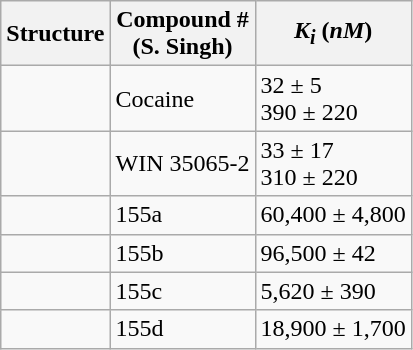<table class="wikitable sortable">
<tr>
<th>Structure</th>
<th>Compound #<br>(S. Singh)</th>
<th><em>K<sub>i</sub></em> (<em>nM</em>)</th>
</tr>
<tr>
<td></td>
<td>Cocaine</td>
<td>32 ± 5<br>390 ± 220</td>
</tr>
<tr>
<td></td>
<td>WIN 35065-2</td>
<td>33 ± 17<br>310 ± 220</td>
</tr>
<tr>
<td></td>
<td>155a</td>
<td>60,400 ± 4,800</td>
</tr>
<tr>
<td> </td>
<td>155b</td>
<td>96,500 ± 42</td>
</tr>
<tr>
<td></td>
<td>155c</td>
<td>5,620 ± 390</td>
</tr>
<tr>
<td></td>
<td>155d</td>
<td>18,900 ± 1,700</td>
</tr>
</table>
